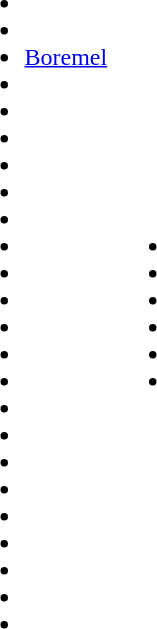<table>
<tr>
<td><br><ul><li> </li><li></li><li><a href='#'>Boremel</a></li><li></li><li></li><li></li><li></li><li></li><li></li><li></li><li></li><li></li><li></li><li></li><li></li><li></li><li></li><li></li><li></li><li></li><li></li><li></li><li></li><li></li></ul></td>
<td><br><ul><li></li><li></li><li></li><li></li><li></li><li></li></ul></td>
</tr>
</table>
